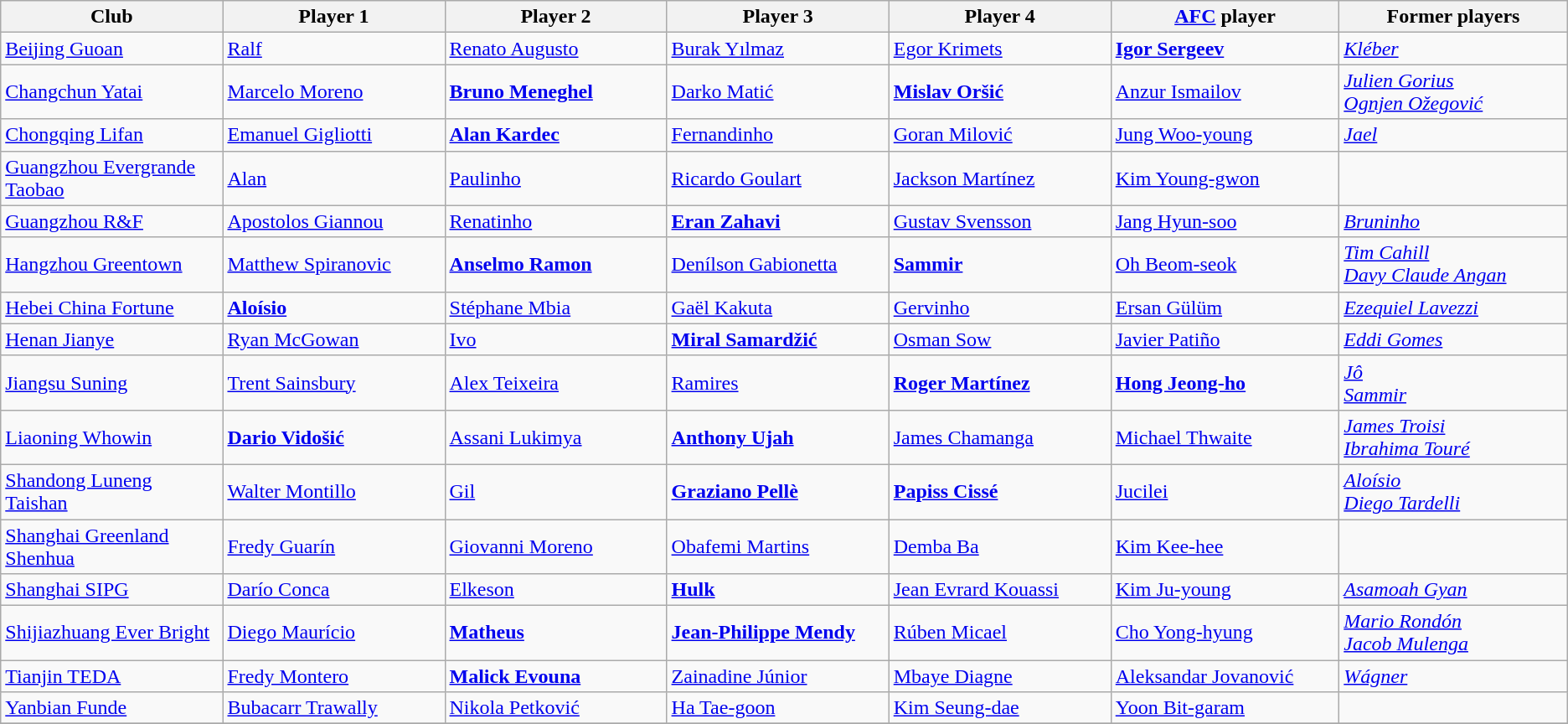<table class="wikitable sortable" border="1">
<tr>
<th width="170">Club</th>
<th width="170">Player 1</th>
<th width="170">Player 2</th>
<th width="170">Player 3</th>
<th width="170">Player 4</th>
<th width="175"><a href='#'>AFC</a> player</th>
<th width="175">Former players</th>
</tr>
<tr>
<td><a href='#'>Beijing Guoan</a></td>
<td> <a href='#'>Ralf</a></td>
<td> <a href='#'>Renato Augusto</a></td>
<td> <a href='#'>Burak Yılmaz</a></td>
<td> <a href='#'>Egor Krimets</a></td>
<td> <strong><a href='#'>Igor Sergeev</a></strong></td>
<td> <em><a href='#'>Kléber</a></em></td>
</tr>
<tr>
<td><a href='#'>Changchun Yatai</a></td>
<td> <a href='#'>Marcelo Moreno</a></td>
<td> <strong><a href='#'>Bruno Meneghel</a></strong></td>
<td> <a href='#'>Darko Matić</a></td>
<td> <strong><a href='#'>Mislav Oršić</a></strong></td>
<td> <a href='#'>Anzur Ismailov</a></td>
<td> <em><a href='#'>Julien Gorius</a></em> <br>  <em><a href='#'>Ognjen Ožegović</a></em></td>
</tr>
<tr>
<td><a href='#'>Chongqing Lifan</a></td>
<td> <a href='#'>Emanuel Gigliotti</a></td>
<td> <strong><a href='#'>Alan Kardec</a></strong></td>
<td> <a href='#'>Fernandinho</a></td>
<td> <a href='#'>Goran Milović</a></td>
<td> <a href='#'>Jung Woo-young</a></td>
<td> <em><a href='#'>Jael</a></em></td>
</tr>
<tr>
<td><a href='#'>Guangzhou Evergrande Taobao</a></td>
<td> <a href='#'>Alan</a></td>
<td> <a href='#'>Paulinho</a></td>
<td> <a href='#'>Ricardo Goulart</a></td>
<td> <a href='#'>Jackson Martínez</a></td>
<td> <a href='#'>Kim Young-gwon</a></td>
<td></td>
</tr>
<tr>
<td><a href='#'>Guangzhou R&F</a></td>
<td> <a href='#'>Apostolos Giannou</a></td>
<td> <a href='#'>Renatinho</a></td>
<td> <strong><a href='#'>Eran Zahavi</a></strong></td>
<td> <a href='#'>Gustav Svensson</a></td>
<td> <a href='#'>Jang Hyun-soo</a></td>
<td> <em><a href='#'>Bruninho</a></em></td>
</tr>
<tr>
<td><a href='#'>Hangzhou Greentown</a></td>
<td> <a href='#'>Matthew Spiranovic</a></td>
<td> <strong><a href='#'>Anselmo Ramon</a></strong></td>
<td> <a href='#'>Denílson Gabionetta</a></td>
<td> <strong><a href='#'>Sammir</a></strong></td>
<td> <a href='#'>Oh Beom-seok</a></td>
<td> <em><a href='#'>Tim Cahill</a></em> <br>  <em><a href='#'>Davy Claude Angan</a></em></td>
</tr>
<tr>
<td><a href='#'>Hebei China Fortune</a></td>
<td> <strong><a href='#'>Aloísio</a></strong></td>
<td> <a href='#'>Stéphane Mbia</a></td>
<td> <a href='#'>Gaël Kakuta</a></td>
<td> <a href='#'>Gervinho</a></td>
<td> <a href='#'>Ersan Gülüm</a> </td>
<td> <em><a href='#'>Ezequiel Lavezzi</a></em></td>
</tr>
<tr>
<td><a href='#'>Henan Jianye</a></td>
<td> <a href='#'>Ryan McGowan</a></td>
<td> <a href='#'>Ivo</a></td>
<td> <strong><a href='#'>Miral Samardžić</a></strong></td>
<td> <a href='#'>Osman Sow</a></td>
<td> <a href='#'>Javier Patiño</a></td>
<td> <em><a href='#'>Eddi Gomes</a></em></td>
</tr>
<tr>
<td><a href='#'>Jiangsu Suning</a></td>
<td> <a href='#'>Trent Sainsbury</a></td>
<td> <a href='#'>Alex Teixeira</a></td>
<td> <a href='#'>Ramires</a></td>
<td> <strong><a href='#'>Roger Martínez</a></strong></td>
<td> <strong><a href='#'>Hong Jeong-ho</a></strong></td>
<td> <em><a href='#'>Jô</a></em> <br>   <em><a href='#'>Sammir</a></em></td>
</tr>
<tr>
<td><a href='#'>Liaoning Whowin</a></td>
<td> <strong><a href='#'>Dario Vidošić</a></strong></td>
<td> <a href='#'>Assani Lukimya</a></td>
<td> <strong><a href='#'>Anthony Ujah</a></strong></td>
<td> <a href='#'>James Chamanga</a></td>
<td> <a href='#'>Michael Thwaite</a></td>
<td> <em><a href='#'>James Troisi</a></em> <br>  <em><a href='#'>Ibrahima Touré</a></em></td>
</tr>
<tr>
<td><a href='#'>Shandong Luneng Taishan</a></td>
<td> <a href='#'>Walter Montillo</a></td>
<td> <a href='#'>Gil</a></td>
<td> <strong><a href='#'>Graziano Pellè</a></strong></td>
<td> <strong><a href='#'>Papiss Cissé</a></strong></td>
<td> <a href='#'>Jucilei</a> </td>
<td> <em><a href='#'>Aloísio</a></em> <br>  <em><a href='#'>Diego Tardelli</a></em></td>
</tr>
<tr>
<td><a href='#'>Shanghai Greenland Shenhua</a></td>
<td> <a href='#'>Fredy Guarín</a></td>
<td> <a href='#'>Giovanni Moreno</a></td>
<td> <a href='#'>Obafemi Martins</a></td>
<td> <a href='#'>Demba Ba</a></td>
<td> <a href='#'>Kim Kee-hee</a></td>
<td></td>
</tr>
<tr>
<td><a href='#'>Shanghai SIPG</a></td>
<td> <a href='#'>Darío Conca</a></td>
<td> <a href='#'>Elkeson</a></td>
<td> <strong><a href='#'>Hulk</a></strong></td>
<td> <a href='#'>Jean Evrard Kouassi</a></td>
<td> <a href='#'>Kim Ju-young</a></td>
<td> <em><a href='#'>Asamoah Gyan</a></em></td>
</tr>
<tr>
<td><a href='#'>Shijiazhuang Ever Bright</a></td>
<td> <a href='#'>Diego Maurício</a></td>
<td> <strong><a href='#'>Matheus</a></strong></td>
<td> <strong><a href='#'>Jean-Philippe Mendy</a></strong></td>
<td> <a href='#'>Rúben Micael</a></td>
<td> <a href='#'>Cho Yong-hyung</a></td>
<td> <em><a href='#'>Mario Rondón</a></em> <br>  <em><a href='#'>Jacob Mulenga</a></em></td>
</tr>
<tr>
<td><a href='#'>Tianjin TEDA</a></td>
<td> <a href='#'>Fredy Montero</a></td>
<td> <strong><a href='#'>Malick Evouna</a></strong></td>
<td> <a href='#'>Zainadine Júnior</a></td>
<td> <a href='#'>Mbaye Diagne</a></td>
<td> <a href='#'>Aleksandar Jovanović</a></td>
<td> <em><a href='#'>Wágner</a></em></td>
</tr>
<tr>
<td><a href='#'>Yanbian Funde</a></td>
<td> <a href='#'>Bubacarr Trawally</a></td>
<td> <a href='#'>Nikola Petković</a></td>
<td> <a href='#'>Ha Tae-goon</a></td>
<td> <a href='#'>Kim Seung-dae</a></td>
<td> <a href='#'>Yoon Bit-garam</a></td>
<td></td>
</tr>
<tr>
</tr>
</table>
